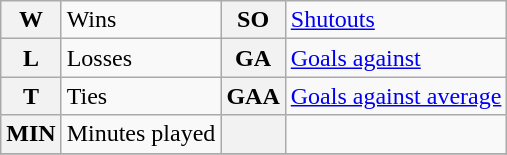<table class="wikitable">
<tr>
<th>W</th>
<td>Wins</td>
<th>SO</th>
<td><a href='#'>Shutouts</a></td>
</tr>
<tr>
<th>L</th>
<td>Losses</td>
<th>GA</th>
<td><a href='#'>Goals against</a></td>
</tr>
<tr>
<th>T</th>
<td>Ties</td>
<th>GAA</th>
<td><a href='#'>Goals against average</a></td>
</tr>
<tr>
<th>MIN</th>
<td>Minutes played</td>
<th></th>
<td></td>
</tr>
<tr>
</tr>
</table>
